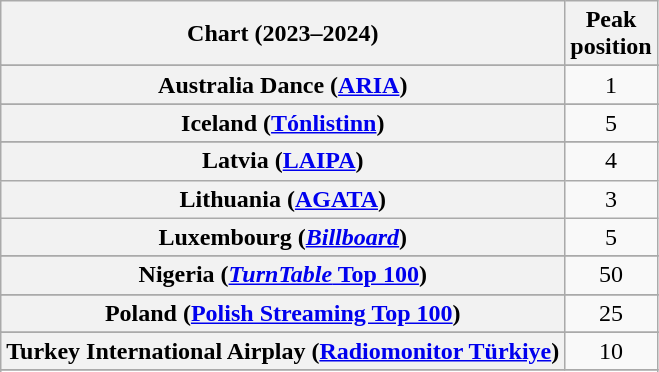<table class="wikitable sortable plainrowheaders" style="text-align:center">
<tr>
<th scope="col">Chart (2023–2024)</th>
<th scope="col">Peak<br>position</th>
</tr>
<tr>
</tr>
<tr>
<th scope="row">Australia Dance (<a href='#'>ARIA</a>)</th>
<td>1</td>
</tr>
<tr>
</tr>
<tr>
</tr>
<tr>
</tr>
<tr>
</tr>
<tr>
</tr>
<tr>
</tr>
<tr>
</tr>
<tr>
</tr>
<tr>
</tr>
<tr>
</tr>
<tr>
</tr>
<tr>
</tr>
<tr>
</tr>
<tr>
<th scope="row">Iceland (<a href='#'>Tónlistinn</a>)</th>
<td>5</td>
</tr>
<tr>
</tr>
<tr>
</tr>
<tr>
<th scope="row">Latvia (<a href='#'>LAIPA</a>)</th>
<td>4</td>
</tr>
<tr>
<th scope="row">Lithuania (<a href='#'>AGATA</a>)</th>
<td>3</td>
</tr>
<tr>
<th scope="row">Luxembourg (<em><a href='#'>Billboard</a></em>)</th>
<td>5</td>
</tr>
<tr>
</tr>
<tr>
</tr>
<tr>
</tr>
<tr>
<th scope="row">Nigeria (<a href='#'><em>TurnTable</em> Top 100</a>)</th>
<td>50</td>
</tr>
<tr>
</tr>
<tr>
<th scope="row">Poland (<a href='#'>Polish Streaming Top 100</a>)</th>
<td>25</td>
</tr>
<tr>
</tr>
<tr>
</tr>
<tr>
</tr>
<tr>
</tr>
<tr>
</tr>
<tr>
<th scope="row">Turkey International Airplay (<a href='#'>Radiomonitor Türkiye</a>)</th>
<td>10</td>
</tr>
<tr>
</tr>
<tr>
</tr>
<tr>
</tr>
</table>
